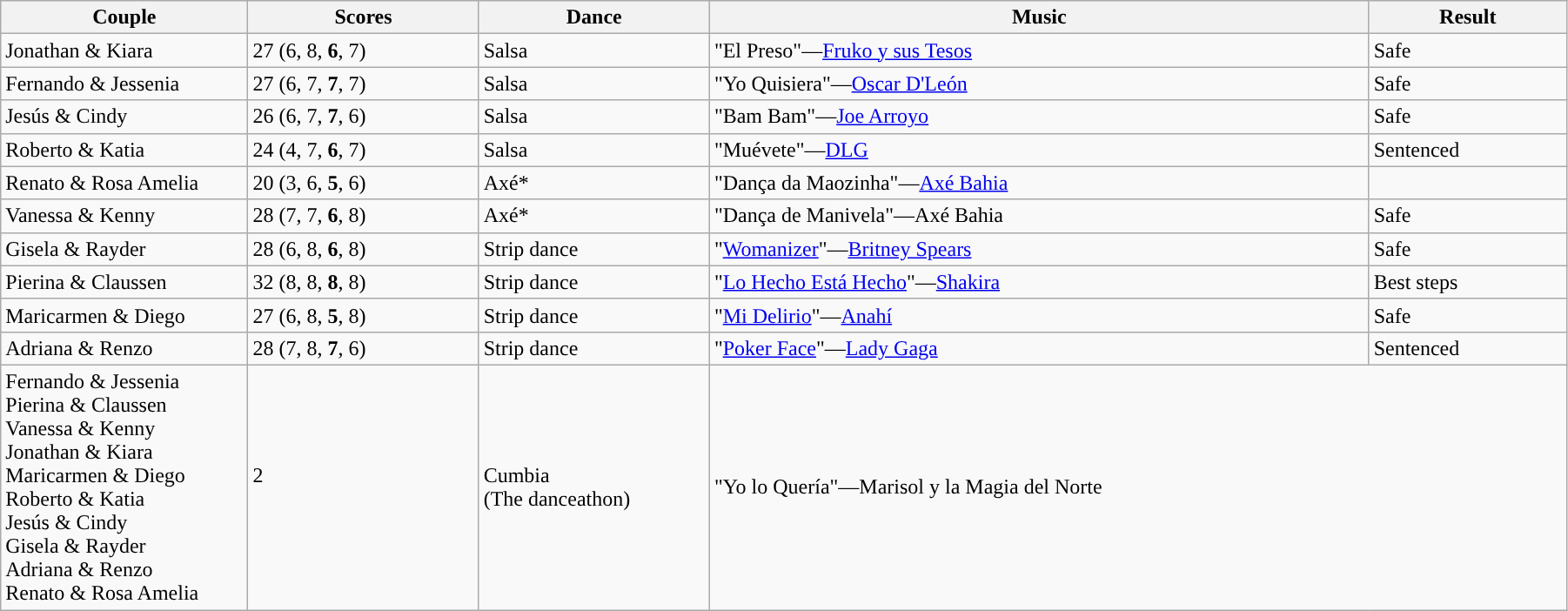<table class="wikitable sortable" style="width:95%; white-space:nowrap;">
<tr>
<th style="width:15%;">Couple<br></th>
<th style="width:14%;">Scores</th>
<th style="width:14%;">Dance</th>
<th style="width:40%;">Music</th>
<th style="width:12%;">Result</th>
</tr>
<tr>
<td>Jonathan & Kiara<br></td>
<td>27 (6, 8, <strong>6</strong>, 7)</td>
<td>Salsa</td>
<td>"El Preso"—<a href='#'>Fruko y sus Tesos</a></td>
<td>Safe</td>
</tr>
<tr>
<td>Fernando & Jessenia<br></td>
<td>27 (6, 7, <strong>7</strong>, 7)</td>
<td>Salsa</td>
<td>"Yo Quisiera"—<a href='#'>Oscar D'León</a></td>
<td>Safe</td>
</tr>
<tr>
<td>Jesús & Cindy <br></td>
<td>26 (6, 7, <strong>7</strong>, 6)</td>
<td>Salsa</td>
<td>"Bam Bam"—<a href='#'>Joe Arroyo</a></td>
<td>Safe</td>
</tr>
<tr>
<td>Roberto & Katia<br></td>
<td>24 (4, 7, <strong>6</strong>, 7)</td>
<td>Salsa</td>
<td>"Muévete"—<a href='#'>DLG</a></td>
<td>Sentenced</td>
</tr>
<tr>
<td>Renato & Rosa Amelia</td>
<td>20 (3, 6, <strong>5</strong>, 6)</td>
<td>Axé*</td>
<td>"Dança da Maozinha"—<a href='#'>Axé Bahia</a></td>
<td></td>
</tr>
<tr>
<td>Vanessa & Kenny</td>
<td>28 (7, 7, <strong>6</strong>, 8)</td>
<td>Axé*</td>
<td>"Dança de Manivela"—Axé Bahia</td>
<td>Safe</td>
</tr>
<tr>
<td>Gisela & Rayder</td>
<td>28 (6, 8, <strong>6</strong>, 8)</td>
<td>Strip dance</td>
<td>"<a href='#'>Womanizer</a>"—<a href='#'>Britney Spears</a></td>
<td>Safe</td>
</tr>
<tr>
<td>Pierina & Claussen</td>
<td>32 (8, 8, <strong>8</strong>, 8)</td>
<td>Strip dance</td>
<td>"<a href='#'>Lo Hecho Está Hecho</a>"—<a href='#'>Shakira</a></td>
<td>Best steps</td>
</tr>
<tr>
<td>Maricarmen & Diego</td>
<td>27 (6, 8, <strong>5</strong>, 8)</td>
<td>Strip dance</td>
<td>"<a href='#'>Mi Delirio</a>"—<a href='#'>Anahí</a></td>
<td>Safe</td>
</tr>
<tr>
<td>Adriana & Renzo</td>
<td>28 (7, 8, <strong>7</strong>, 6)</td>
<td>Strip dance</td>
<td>"<a href='#'>Poker Face</a>"—<a href='#'>Lady Gaga</a></td>
<td>Sentenced</td>
</tr>
<tr>
<td>Fernando & Jessenia<br>Pierina & Claussen<br>Vanessa & Kenny<br>Jonathan & Kiara<br>Maricarmen & Diego<br>Roberto & Katia<br>Jesús & Cindy<br>Gisela & Rayder<br>Adriana & Renzo<br>Renato & Rosa Amelia</td>
<td valign="top"><br><br><br><br>2</td>
<td>Cumbia<br>(The danceathon)</td>
<td colspan=2>"Yo lo Quería"—Marisol y la Magia del Norte</td>
</tr>
</table>
